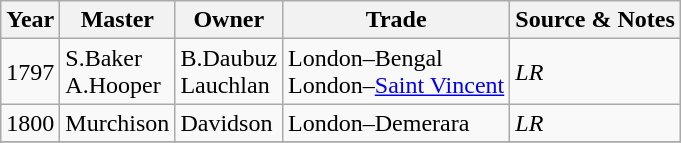<table class="wikitable">
<tr>
<th>Year</th>
<th>Master</th>
<th>Owner</th>
<th>Trade</th>
<th>Source & Notes</th>
</tr>
<tr>
<td>1797</td>
<td>S.Baker<br>A.Hooper</td>
<td>B.Daubuz<br>Lauchlan</td>
<td>London–Bengal<br>London–<a href='#'>Saint Vincent</a></td>
<td><em>LR</em></td>
</tr>
<tr>
<td>1800</td>
<td>Murchison</td>
<td>Davidson</td>
<td>London–Demerara</td>
<td><em>LR</em></td>
</tr>
<tr>
</tr>
</table>
